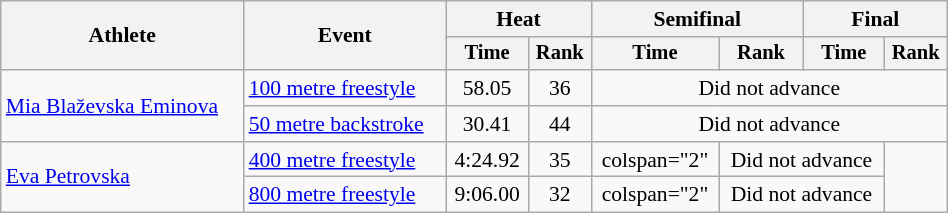<table class="wikitable" style="text-align:center; font-size:90%; width:50%;">
<tr>
<th rowspan="2">Athlete</th>
<th rowspan="2">Event</th>
<th colspan="2">Heat</th>
<th colspan="2">Semifinal</th>
<th colspan="2">Final</th>
</tr>
<tr style="font-size:95%">
<th>Time</th>
<th>Rank</th>
<th>Time</th>
<th>Rank</th>
<th>Time</th>
<th>Rank</th>
</tr>
<tr>
<td align=left rowspan=2><a href='#'>Mia Blaževska Eminova</a></td>
<td align=left><a href='#'>100 metre freestyle</a></td>
<td>58.05</td>
<td>36</td>
<td colspan=4>Did not advance</td>
</tr>
<tr>
<td align=left><a href='#'>50 metre backstroke</a></td>
<td>30.41</td>
<td>44</td>
<td colspan=4>Did not advance</td>
</tr>
<tr>
<td align=left rowspan=2><a href='#'>Eva Petrovska</a></td>
<td align=left><a href='#'>400 metre freestyle</a></td>
<td>4:24.92</td>
<td>35</td>
<td>colspan="2" </td>
<td colspan="2">Did not advance</td>
</tr>
<tr>
<td align=left><a href='#'>800 metre freestyle</a></td>
<td>9:06.00</td>
<td>32</td>
<td>colspan="2" </td>
<td colspan="2">Did not advance</td>
</tr>
</table>
